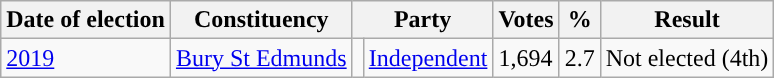<table class="wikitable">
<tr>
<th>Date of election</th>
<th>Constituency</th>
<th colspan="2">Party</th>
<th>Votes</th>
<th>%</th>
<th>Result</th>
</tr>
<tr>
<td><a href='#'>2019</a></td>
<td><a href='#'>Bury St Edmunds</a></td>
<td style="background-color: "></td>
<td><a href='#'>Independent</a></td>
<td>1,694</td>
<td>2.7</td>
<td>Not elected (4th)</td>
</tr>
</table>
